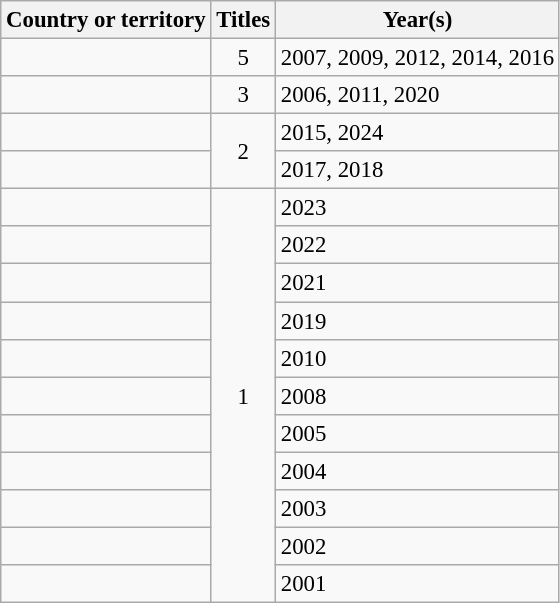<table class="wikitable sortable" style="font-size: 95%;">
<tr>
<th>Country or territory</th>
<th>Titles</th>
<th>Year(s)</th>
</tr>
<tr>
<td></td>
<td rowspan="1" style="text-align:center;">5</td>
<td>2007, 2009, 2012, 2014, 2016</td>
</tr>
<tr>
<td></td>
<td rowspan="1" style="text-align:center;">3</td>
<td>2006, 2011, 2020</td>
</tr>
<tr>
<td></td>
<td rowspan="2" style="text-align:center;">2</td>
<td>2015, 2024</td>
</tr>
<tr>
<td></td>
<td>2017, 2018</td>
</tr>
<tr>
<td></td>
<td rowspan="11" style="text-align:center;">1</td>
<td>2023</td>
</tr>
<tr>
<td></td>
<td>2022</td>
</tr>
<tr>
<td></td>
<td>2021</td>
</tr>
<tr>
<td></td>
<td>2019</td>
</tr>
<tr>
<td></td>
<td>2010</td>
</tr>
<tr>
<td></td>
<td>2008</td>
</tr>
<tr>
<td></td>
<td>2005</td>
</tr>
<tr>
<td></td>
<td>2004</td>
</tr>
<tr>
<td></td>
<td>2003</td>
</tr>
<tr>
<td></td>
<td>2002</td>
</tr>
<tr>
<td></td>
<td>2001</td>
</tr>
</table>
